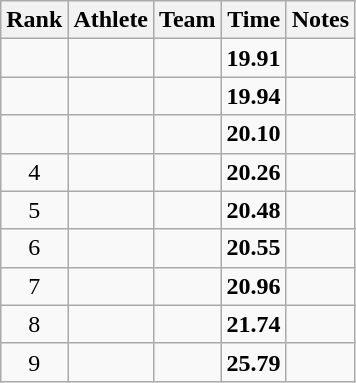<table class="wikitable sortable" style="text-align:center">
<tr>
<th>Rank</th>
<th>Athlete</th>
<th>Team</th>
<th>Time</th>
<th>Notes</th>
</tr>
<tr>
<td></td>
<td align=left></td>
<td></td>
<td><strong>19.91</strong></td>
<td></td>
</tr>
<tr>
<td></td>
<td align=left></td>
<td></td>
<td><strong>19.94</strong></td>
<td></td>
</tr>
<tr>
<td></td>
<td align=left></td>
<td></td>
<td><strong>20.10</strong></td>
<td></td>
</tr>
<tr>
<td>4</td>
<td align=left></td>
<td></td>
<td><strong>20.26</strong></td>
<td></td>
</tr>
<tr>
<td>5</td>
<td align=left></td>
<td></td>
<td><strong>20.48</strong></td>
<td></td>
</tr>
<tr>
<td>6</td>
<td align=left></td>
<td></td>
<td><strong>20.55</strong></td>
<td></td>
</tr>
<tr>
<td>7</td>
<td align=left></td>
<td></td>
<td><strong>20.96</strong></td>
<td></td>
</tr>
<tr>
<td>8</td>
<td align=left></td>
<td></td>
<td><strong>21.74</strong></td>
<td></td>
</tr>
<tr>
<td>9</td>
<td align=left></td>
<td></td>
<td><strong>25.79</strong></td>
<td></td>
</tr>
</table>
